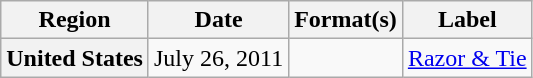<table class="wikitable plainrowheaders">
<tr>
<th scope="col">Region</th>
<th scope="col">Date</th>
<th scope="col">Format(s)</th>
<th scope="col">Label</th>
</tr>
<tr>
<th scope="row">United States</th>
<td rowspan="1">July 26, 2011</td>
<td rowspan="1"></td>
<td rowspan="1"><a href='#'>Razor & Tie</a></td>
</tr>
</table>
